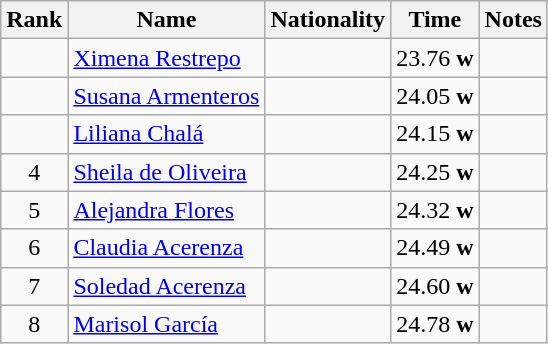<table class="wikitable sortable" style="text-align:center">
<tr>
<th>Rank</th>
<th>Name</th>
<th>Nationality</th>
<th>Time</th>
<th>Notes</th>
</tr>
<tr>
<td align=center></td>
<td align=left><a href='#'>Ximena Restrepo</a></td>
<td align=left></td>
<td>23.76 <strong>w</strong></td>
<td></td>
</tr>
<tr>
<td align=center></td>
<td align=left><a href='#'>Susana Armenteros</a></td>
<td align=left></td>
<td>24.05 <strong>w</strong></td>
<td></td>
</tr>
<tr>
<td align=center></td>
<td align=left><a href='#'>Liliana Chalá</a></td>
<td align=left></td>
<td>24.15 <strong>w</strong></td>
<td></td>
</tr>
<tr>
<td align=center>4</td>
<td align=left><a href='#'>Sheila de Oliveira</a></td>
<td align=left></td>
<td>24.25 <strong>w</strong></td>
<td></td>
</tr>
<tr>
<td align=center>5</td>
<td align=left><a href='#'>Alejandra Flores</a></td>
<td align=left></td>
<td>24.32 <strong>w</strong></td>
<td></td>
</tr>
<tr>
<td align=center>6</td>
<td align=left><a href='#'>Claudia Acerenza</a></td>
<td align=left></td>
<td>24.49 <strong>w</strong></td>
<td></td>
</tr>
<tr>
<td align=center>7</td>
<td align=left><a href='#'>Soledad Acerenza</a></td>
<td align=left></td>
<td>24.60 <strong>w</strong></td>
<td></td>
</tr>
<tr>
<td align=center>8</td>
<td align=left><a href='#'>Marisol García</a></td>
<td align=left></td>
<td>24.78 <strong>w</strong></td>
<td></td>
</tr>
</table>
